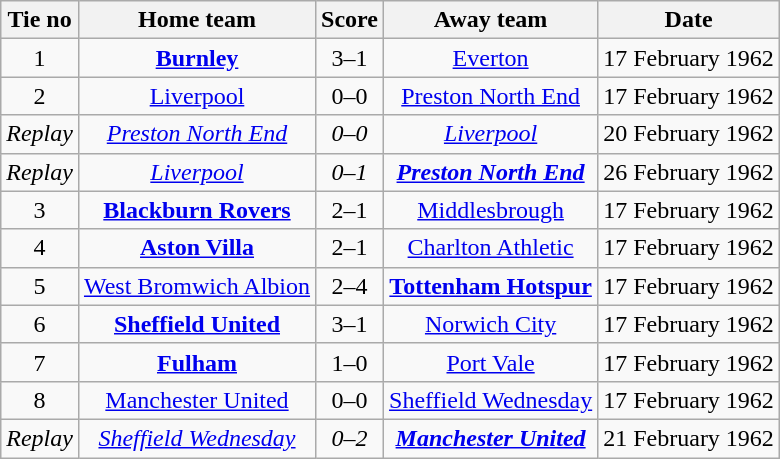<table class="wikitable" style="text-align: center">
<tr>
<th>Tie no</th>
<th>Home team</th>
<th>Score</th>
<th>Away team</th>
<th>Date</th>
</tr>
<tr>
<td>1</td>
<td><strong><a href='#'>Burnley</a></strong></td>
<td>3–1</td>
<td><a href='#'>Everton</a></td>
<td>17 February 1962</td>
</tr>
<tr>
<td>2</td>
<td><a href='#'>Liverpool</a></td>
<td>0–0</td>
<td><a href='#'>Preston North End</a></td>
<td>17 February 1962</td>
</tr>
<tr>
<td><em>Replay</em></td>
<td><em><a href='#'>Preston North End</a></em></td>
<td><em>0–0</em></td>
<td><em><a href='#'>Liverpool</a></em></td>
<td>20 February 1962</td>
</tr>
<tr>
<td><em>Replay</em></td>
<td><em><a href='#'>Liverpool</a></em></td>
<td><em>0–1</em></td>
<td><strong><em><a href='#'>Preston North End</a></em></strong></td>
<td>26 February 1962</td>
</tr>
<tr>
<td>3</td>
<td><strong><a href='#'>Blackburn Rovers</a></strong></td>
<td>2–1</td>
<td><a href='#'>Middlesbrough</a></td>
<td>17 February 1962</td>
</tr>
<tr>
<td>4</td>
<td><strong><a href='#'>Aston Villa</a></strong></td>
<td>2–1</td>
<td><a href='#'>Charlton Athletic</a></td>
<td>17 February 1962</td>
</tr>
<tr>
<td>5</td>
<td><a href='#'>West Bromwich Albion</a></td>
<td>2–4</td>
<td><strong><a href='#'>Tottenham Hotspur</a></strong></td>
<td>17 February 1962</td>
</tr>
<tr>
<td>6</td>
<td><strong><a href='#'>Sheffield United</a></strong></td>
<td>3–1</td>
<td><a href='#'>Norwich City</a></td>
<td>17 February 1962</td>
</tr>
<tr>
<td>7</td>
<td><strong><a href='#'>Fulham</a></strong></td>
<td>1–0</td>
<td><a href='#'>Port Vale</a></td>
<td>17 February 1962</td>
</tr>
<tr>
<td>8</td>
<td><a href='#'>Manchester United</a></td>
<td>0–0</td>
<td><a href='#'>Sheffield Wednesday</a></td>
<td>17 February 1962</td>
</tr>
<tr>
<td><em>Replay</em></td>
<td><em><a href='#'>Sheffield Wednesday</a></em></td>
<td><em>0–2</em></td>
<td><strong><em><a href='#'>Manchester United</a></em></strong></td>
<td>21 February 1962</td>
</tr>
</table>
